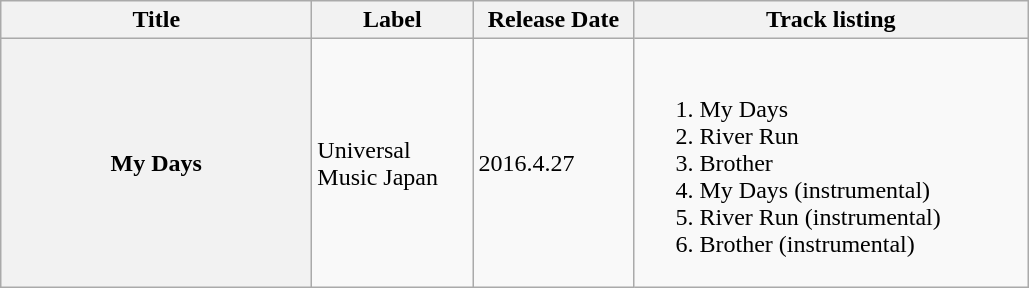<table class="wikitable">
<tr>
<th width="200px">Title</th>
<th width="100px">Label</th>
<th width="100px">Release Date</th>
<th width="255px">Track listing</th>
</tr>
<tr>
<th>My Days</th>
<td>Universal Music Japan</td>
<td>2016.4.27</td>
<td><br><ol><li>My Days</li><li>River Run</li><li>Brother</li><li>My Days (instrumental)</li><li>River Run (instrumental)</li><li>Brother (instrumental)</li></ol></td>
</tr>
</table>
